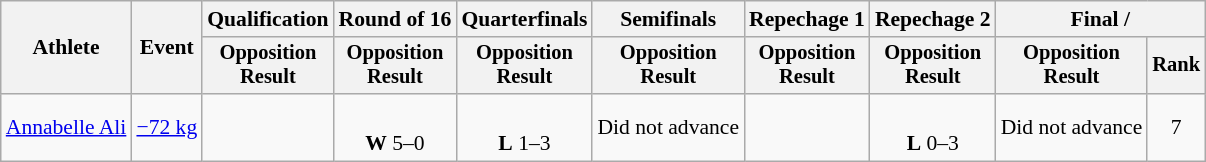<table class="wikitable" style="font-size:90%">
<tr>
<th rowspan=2>Athlete</th>
<th rowspan=2>Event</th>
<th>Qualification</th>
<th>Round of 16</th>
<th>Quarterfinals</th>
<th>Semifinals</th>
<th>Repechage 1</th>
<th>Repechage 2</th>
<th colspan=2>Final / </th>
</tr>
<tr style="font-size:95%">
<th>Opposition<br>Result</th>
<th>Opposition<br>Result</th>
<th>Opposition<br>Result</th>
<th>Opposition<br>Result</th>
<th>Opposition<br>Result</th>
<th>Opposition<br>Result</th>
<th>Opposition<br>Result</th>
<th>Rank</th>
</tr>
<tr align=center>
<td align=left><a href='#'>Annabelle Ali</a></td>
<td align=left><a href='#'>−72 kg</a></td>
<td></td>
<td><br><strong>W</strong> 5–0 <sup></sup></td>
<td><br><strong>L</strong> 1–3 <sup></sup></td>
<td>Did not advance</td>
<td></td>
<td><br><strong>L</strong> 0–3 <sup></sup></td>
<td>Did not advance</td>
<td>7</td>
</tr>
</table>
